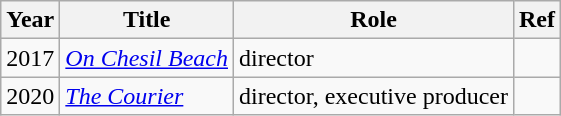<table class="wikitable">
<tr>
<th>Year</th>
<th>Title</th>
<th>Role</th>
<th>Ref</th>
</tr>
<tr>
<td>2017</td>
<td><em><a href='#'>On Chesil Beach</a></em></td>
<td>director</td>
<td></td>
</tr>
<tr>
<td>2020</td>
<td><em><a href='#'>The Courier</a></em></td>
<td>director, executive producer</td>
<td></td>
</tr>
</table>
